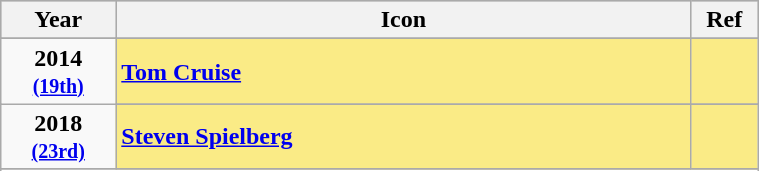<table class="wikitable" width="40%">
<tr bgcolor="#bebebe">
<th width="10%">Year</th>
<th width="50%">Icon</th>
<th width="5%">Ref</th>
</tr>
<tr>
</tr>
<tr>
<td rowspan="2" style="text-align:center"><strong>2014 <small><a href='#'>(19th)</a></small></strong></td>
</tr>
<tr style="background:#FAEB86">
<td><strong><a href='#'>Tom Cruise</a></strong></td>
<td style="text-align:center"></td>
</tr>
<tr>
<td rowspan="2" style="text-align:center"><strong>2018 <small><a href='#'>(23rd)</a></small></strong></td>
</tr>
<tr style="background:#FAEB86">
<td><strong><a href='#'>Steven Spielberg</a></strong></td>
<td style="text-align:center"></td>
</tr>
<tr>
</tr>
<tr>
</tr>
</table>
